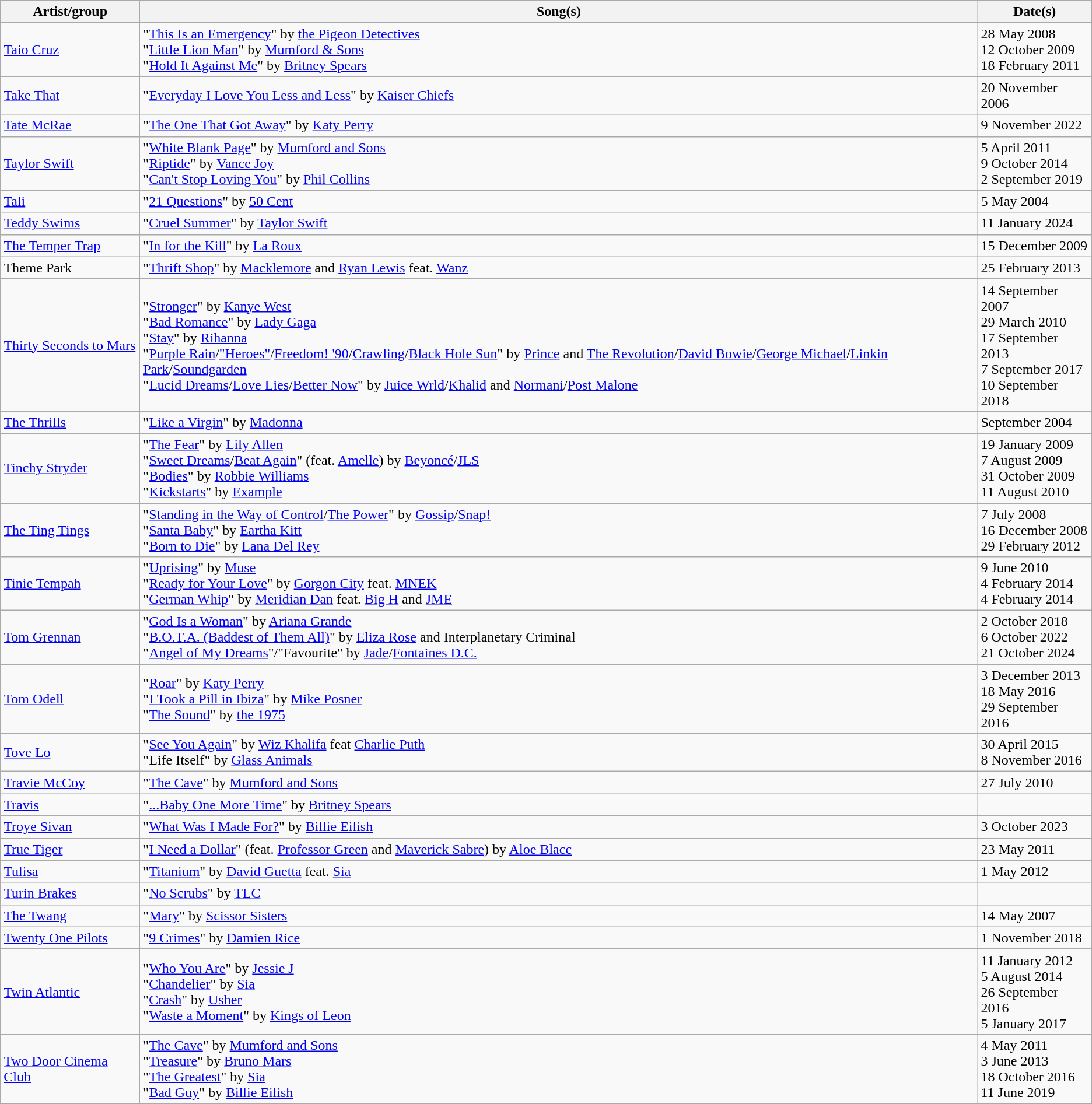<table class="wikitable">
<tr>
<th>Artist/group</th>
<th>Song(s)</th>
<th>Date(s)</th>
</tr>
<tr>
<td><a href='#'>Taio Cruz</a></td>
<td>"<a href='#'>This Is an Emergency</a>" by <a href='#'>the Pigeon Detectives</a><br> "<a href='#'>Little Lion Man</a>" by <a href='#'>Mumford & Sons</a> <br>"<a href='#'>Hold It Against Me</a>" by <a href='#'>Britney Spears</a></td>
<td>28 May 2008 <br> 12 October 2009 <br>18 February 2011</td>
</tr>
<tr>
<td><a href='#'>Take That</a></td>
<td>"<a href='#'>Everyday I Love You Less and Less</a>" by <a href='#'>Kaiser Chiefs</a></td>
<td>20 November 2006</td>
</tr>
<tr>
<td><a href='#'>Tate McRae</a></td>
<td>"<a href='#'>The One That Got Away</a>" by <a href='#'>Katy Perry</a></td>
<td>9 November 2022</td>
</tr>
<tr>
<td><a href='#'>Taylor Swift</a></td>
<td>"<a href='#'>White Blank Page</a>" by <a href='#'>Mumford and Sons</a><br>"<a href='#'>Riptide</a>" by <a href='#'>Vance Joy</a><br>"<a href='#'>Can't Stop Loving You</a>" by <a href='#'>Phil Collins</a></td>
<td>5 April 2011<br> 9 October 2014<br> 2 September 2019</td>
</tr>
<tr>
<td><a href='#'>Tali</a></td>
<td>"<a href='#'>21 Questions</a>" by <a href='#'>50 Cent</a></td>
<td>5 May 2004</td>
</tr>
<tr>
<td><a href='#'>Teddy Swims</a></td>
<td>"<a href='#'>Cruel Summer</a>" by <a href='#'>Taylor Swift</a></td>
<td>11 January 2024</td>
</tr>
<tr>
<td><a href='#'>The Temper Trap</a></td>
<td>"<a href='#'>In for the Kill</a>" by <a href='#'>La Roux</a></td>
<td>15 December 2009</td>
</tr>
<tr>
<td>Theme Park</td>
<td>"<a href='#'>Thrift Shop</a>" by <a href='#'>Macklemore</a> and <a href='#'>Ryan Lewis</a> feat. <a href='#'>Wanz</a></td>
<td>25 February 2013</td>
</tr>
<tr>
<td><a href='#'>Thirty Seconds to Mars</a></td>
<td>"<a href='#'>Stronger</a>" by <a href='#'>Kanye West</a><br>"<a href='#'>Bad Romance</a>" by <a href='#'>Lady Gaga</a><br>"<a href='#'>Stay</a>" by <a href='#'>Rihanna</a><br>"<a href='#'>Purple Rain</a>/<a href='#'>"Heroes"</a>/<a href='#'>Freedom! '90</a>/<a href='#'>Crawling</a>/<a href='#'>Black Hole Sun</a>" by <a href='#'>Prince</a> and <a href='#'>The Revolution</a>/<a href='#'>David Bowie</a>/<a href='#'>George Michael</a>/<a href='#'>Linkin Park</a>/<a href='#'>Soundgarden</a><br>"<a href='#'>Lucid Dreams</a>/<a href='#'>Love Lies</a>/<a href='#'>Better Now</a>" by <a href='#'>Juice Wrld</a>/<a href='#'>Khalid</a> and <a href='#'>Normani</a>/<a href='#'>Post Malone</a></td>
<td>14 September 2007<br>29 March 2010<br>17 September 2013<br>7 September 2017<br>10 September 2018</td>
</tr>
<tr>
<td><a href='#'>The Thrills</a></td>
<td>"<a href='#'>Like a Virgin</a>" by <a href='#'>Madonna</a></td>
<td>September 2004</td>
</tr>
<tr>
<td><a href='#'>Tinchy Stryder</a></td>
<td>"<a href='#'>The Fear</a>" by <a href='#'>Lily Allen</a><br>"<a href='#'>Sweet Dreams</a>/<a href='#'>Beat Again</a>" (feat. <a href='#'>Amelle</a>) by <a href='#'>Beyoncé</a>/<a href='#'>JLS</a><br> "<a href='#'>Bodies</a>" by <a href='#'>Robbie Williams</a><br>"<a href='#'>Kickstarts</a>" by <a href='#'>Example</a></td>
<td>19 January 2009<br> 7 August 2009 <br> 31 October 2009 <br> 11 August 2010</td>
</tr>
<tr>
<td><a href='#'>The Ting Tings</a></td>
<td>"<a href='#'>Standing in the Way of Control</a>/<a href='#'>The Power</a>" by <a href='#'>Gossip</a>/<a href='#'>Snap!</a><br>"<a href='#'>Santa Baby</a>" by <a href='#'>Eartha Kitt</a><br>"<a href='#'>Born to Die</a>" by <a href='#'>Lana Del Rey</a></td>
<td>7 July 2008<br>16 December 2008<br>29 February 2012</td>
</tr>
<tr>
<td><a href='#'>Tinie Tempah</a></td>
<td>"<a href='#'>Uprising</a>" by <a href='#'>Muse</a><br>"<a href='#'>Ready for Your Love</a>" by <a href='#'>Gorgon City</a> feat. <a href='#'>MNEK</a><br>"<a href='#'>German Whip</a>" by <a href='#'>Meridian Dan</a> feat. <a href='#'>Big H</a> and <a href='#'>JME</a></td>
<td>9 June 2010<br>4 February 2014<br>4 February 2014</td>
</tr>
<tr>
<td><a href='#'>Tom Grennan</a></td>
<td>"<a href='#'>God Is a Woman</a>" by <a href='#'>Ariana Grande</a><br>"<a href='#'>B.O.T.A. (Baddest of Them All)</a>" by <a href='#'>Eliza Rose</a> and Interplanetary Criminal<br>"<a href='#'>Angel of My Dreams</a>"/"Favourite" by <a href='#'>Jade</a>/<a href='#'>Fontaines D.C.</a></td>
<td>2 October 2018<br>6 October 2022<br>21 October 2024</td>
</tr>
<tr>
<td><a href='#'>Tom Odell</a></td>
<td>"<a href='#'>Roar</a>" by <a href='#'>Katy Perry</a><br>"<a href='#'>I Took a Pill in Ibiza</a>" by <a href='#'>Mike Posner</a><br> "<a href='#'>The Sound</a>" by <a href='#'>the 1975</a></td>
<td>3 December 2013<br>18 May 2016<br> 29 September 2016</td>
</tr>
<tr>
<td><a href='#'>Tove Lo</a></td>
<td>"<a href='#'>See You Again</a>" by <a href='#'>Wiz Khalifa</a> feat <a href='#'>Charlie Puth</a><br>"Life Itself" by <a href='#'>Glass Animals</a></td>
<td>30 April 2015<br>8 November 2016</td>
</tr>
<tr>
<td><a href='#'>Travie McCoy</a></td>
<td>"<a href='#'>The Cave</a>" by <a href='#'>Mumford and Sons</a></td>
<td>27 July 2010</td>
</tr>
<tr>
<td><a href='#'>Travis</a></td>
<td>"<a href='#'>...Baby One More Time</a>" by <a href='#'>Britney Spears</a></td>
<td></td>
</tr>
<tr>
<td><a href='#'>Troye Sivan</a></td>
<td>"<a href='#'>What Was I Made For?</a>" by <a href='#'>Billie Eilish</a></td>
<td>3 October 2023</td>
</tr>
<tr>
<td><a href='#'>True Tiger</a></td>
<td>"<a href='#'>I Need a Dollar</a>" (feat. <a href='#'>Professor Green</a> and <a href='#'>Maverick Sabre</a>) by <a href='#'>Aloe Blacc</a></td>
<td>23 May 2011</td>
</tr>
<tr>
<td><a href='#'>Tulisa</a></td>
<td>"<a href='#'>Titanium</a>" by <a href='#'>David Guetta</a> feat. <a href='#'>Sia</a></td>
<td>1 May 2012</td>
</tr>
<tr>
<td><a href='#'>Turin Brakes</a></td>
<td>"<a href='#'>No Scrubs</a>" by <a href='#'>TLC</a></td>
<td></td>
</tr>
<tr>
<td><a href='#'>The Twang</a></td>
<td>"<a href='#'>Mary</a>" by <a href='#'>Scissor Sisters</a></td>
<td>14 May 2007</td>
</tr>
<tr>
<td><a href='#'>Twenty One Pilots</a></td>
<td>"<a href='#'>9 Crimes</a>" by <a href='#'>Damien Rice</a></td>
<td>1 November 2018</td>
</tr>
<tr>
<td><a href='#'>Twin Atlantic</a></td>
<td>"<a href='#'>Who You Are</a>" by <a href='#'>Jessie J</a><br>"<a href='#'>Chandelier</a>" by <a href='#'>Sia</a><br>"<a href='#'>Crash</a>" by <a href='#'>Usher</a><br>"<a href='#'>Waste a Moment</a>" by <a href='#'>Kings of Leon</a></td>
<td>11 January 2012<br>5 August 2014<br>26 September 2016<br>5 January 2017</td>
</tr>
<tr>
<td><a href='#'>Two Door Cinema Club</a></td>
<td>"<a href='#'>The Cave</a>" by <a href='#'>Mumford and Sons</a><br>"<a href='#'>Treasure</a>" by <a href='#'>Bruno Mars</a><br>"<a href='#'>The Greatest</a>" by <a href='#'>Sia</a><br>"<a href='#'>Bad Guy</a>" by <a href='#'>Billie Eilish</a></td>
<td>4 May 2011<br>3 June 2013<br>18 October 2016<br>11 June 2019</td>
</tr>
</table>
